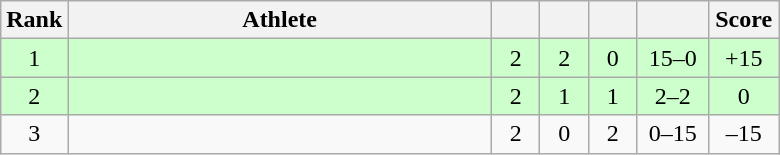<table class="wikitable" style="text-align: center;">
<tr>
<th width=25>Rank</th>
<th width=275>Athlete</th>
<th width=25></th>
<th width=25></th>
<th width=25></th>
<th width=40></th>
<th width=40>Score</th>
</tr>
<tr bgcolor=ccffcc>
<td>1</td>
<td align=left></td>
<td>2</td>
<td>2</td>
<td>0</td>
<td>15–0</td>
<td>+15</td>
</tr>
<tr bgcolor=ccffcc>
<td>2</td>
<td align=left></td>
<td>2</td>
<td>1</td>
<td>1</td>
<td>2–2</td>
<td>0</td>
</tr>
<tr>
<td>3</td>
<td align=left></td>
<td>2</td>
<td>0</td>
<td>2</td>
<td>0–15</td>
<td>–15</td>
</tr>
</table>
